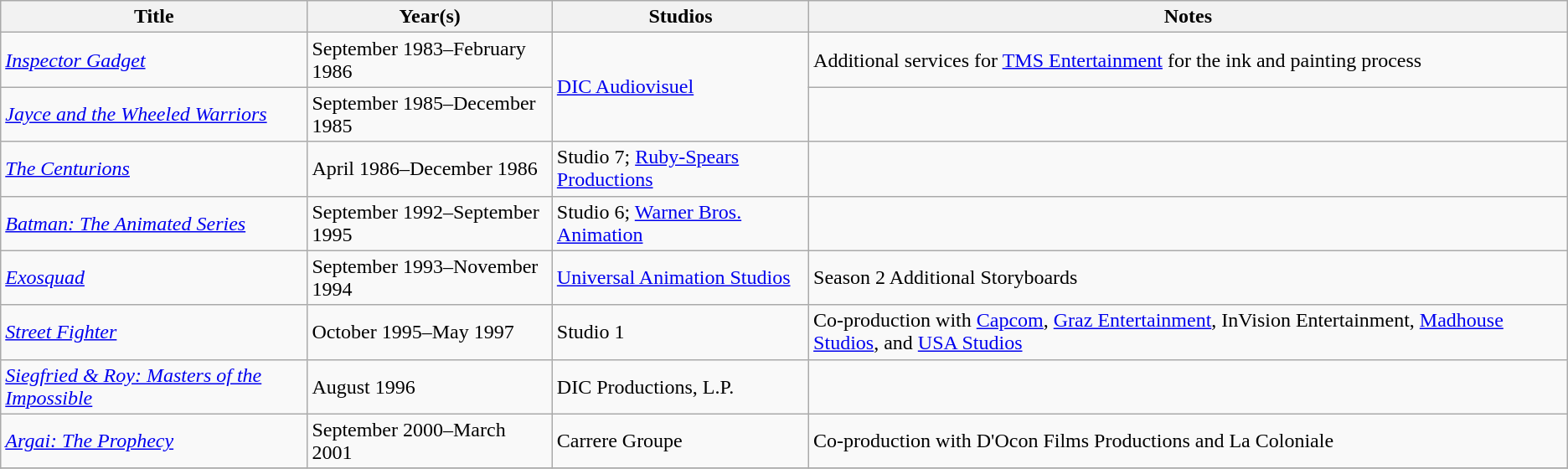<table class="wikitable sortable">
<tr>
<th>Title</th>
<th>Year(s)</th>
<th>Studios</th>
<th>Notes</th>
</tr>
<tr>
<td><em><a href='#'>Inspector Gadget</a></em></td>
<td>September 1983–February 1986</td>
<td rowspan="2"><a href='#'>DIC Audiovisuel</a></td>
<td>Additional services for <a href='#'>TMS Entertainment</a> for the ink and painting process</td>
</tr>
<tr>
<td><em><a href='#'>Jayce and the Wheeled Warriors</a></em></td>
<td>September 1985–December 1985</td>
<td></td>
</tr>
<tr>
<td><em><a href='#'>The Centurions</a></em></td>
<td>April 1986–December 1986</td>
<td>Studio 7; <a href='#'>Ruby-Spears Productions</a></td>
<td></td>
</tr>
<tr>
<td><em><a href='#'>Batman: The Animated Series</a></em></td>
<td>September 1992–September 1995</td>
<td>Studio 6; <a href='#'>Warner Bros. Animation</a></td>
<td></td>
</tr>
<tr>
<td><em><a href='#'>Exosquad</a></em></td>
<td>September 1993–November 1994</td>
<td><a href='#'>Universal Animation Studios</a></td>
<td>Season 2 Additional Storyboards</td>
</tr>
<tr>
<td><em><a href='#'>Street Fighter</a></em></td>
<td>October 1995–May 1997</td>
<td>Studio 1</td>
<td>Co-production with <a href='#'>Capcom</a>, <a href='#'>Graz Entertainment</a>, InVision Entertainment, <a href='#'>Madhouse Studios</a>, and <a href='#'>USA Studios</a></td>
</tr>
<tr>
<td><em><a href='#'>Siegfried & Roy: Masters of the Impossible</a></em></td>
<td>August 1996</td>
<td>DIC Productions, L.P.</td>
<td></td>
</tr>
<tr>
<td><em><a href='#'>Argai: The Prophecy</a></em></td>
<td>September 2000–March 2001</td>
<td>Carrere Groupe</td>
<td>Co-production with D'Ocon Films Productions and La Coloniale</td>
</tr>
<tr>
</tr>
</table>
